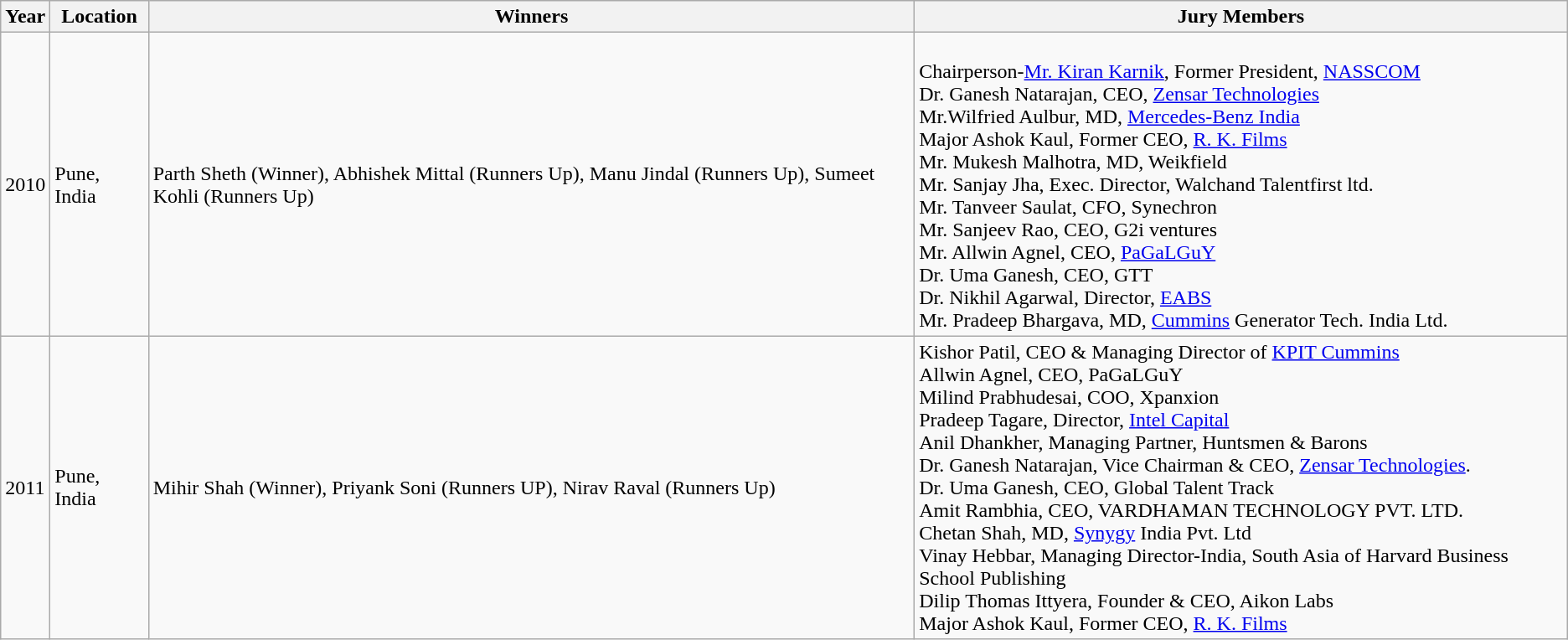<table class="wikitable">
<tr>
<th>Year</th>
<th>Location</th>
<th>Winners</th>
<th>Jury Members</th>
</tr>
<tr>
<td>2010</td>
<td>Pune, India</td>
<td>Parth Sheth (Winner), Abhishek Mittal (Runners Up), Manu Jindal (Runners Up), Sumeet Kohli (Runners Up)</td>
<td><br>Chairperson-<a href='#'>Mr. Kiran Karnik</a>,
Former President, <a href='#'>NASSCOM</a><br>Dr. Ganesh Natarajan,
CEO, <a href='#'>Zensar Technologies</a><br>Mr.Wilfried Aulbur, 	  	
MD, <a href='#'>Mercedes-Benz India</a><br>Major Ashok Kaul,
Former CEO, <a href='#'>R. K. Films</a><br>Mr. Mukesh Malhotra,
MD, Weikfield<br>Mr. Sanjay Jha,
Exec. Director, Walchand Talentfirst ltd.<br>Mr. Tanveer Saulat,	 
CFO, Synechron<br>Mr. Sanjeev Rao,
CEO, G2i ventures<br>Mr. Allwin Agnel,
CEO, <a href='#'>PaGaLGuY</a><br>Dr. Uma Ganesh,
CEO, GTT<br>Dr. Nikhil Agarwal,
Director, <a href='#'>EABS</a><br>Mr. Pradeep Bhargava,
MD, <a href='#'>Cummins</a> Generator Tech. India Ltd.</td>
</tr>
<tr>
<td>2011</td>
<td>Pune, India</td>
<td>Mihir Shah (Winner), Priyank Soni (Runners UP), Nirav Raval (Runners Up)</td>
<td>Kishor Patil, CEO & Managing Director of <a href='#'>KPIT Cummins</a><br>Allwin Agnel, CEO, PaGaLGuY<br>Milind Prabhudesai, COO, Xpanxion<br>Pradeep Tagare, Director, <a href='#'>Intel Capital</a><br>Anil Dhankher, Managing Partner, Huntsmen & Barons<br>Dr. Ganesh Natarajan, Vice Chairman & CEO, <a href='#'>Zensar Technologies</a>.<br>Dr. Uma Ganesh, CEO, Global Talent Track<br>Amit Rambhia, CEO, VARDHAMAN TECHNOLOGY PVT. LTD.<br>Chetan Shah, MD, <a href='#'>Synygy</a> India Pvt. Ltd<br>Vinay Hebbar, Managing Director-India, South Asia of Harvard Business School Publishing<br>Dilip Thomas Ittyera, Founder & CEO, Aikon Labs<br>Major Ashok Kaul, Former CEO, <a href='#'>R. K. Films</a></td>
</tr>
</table>
